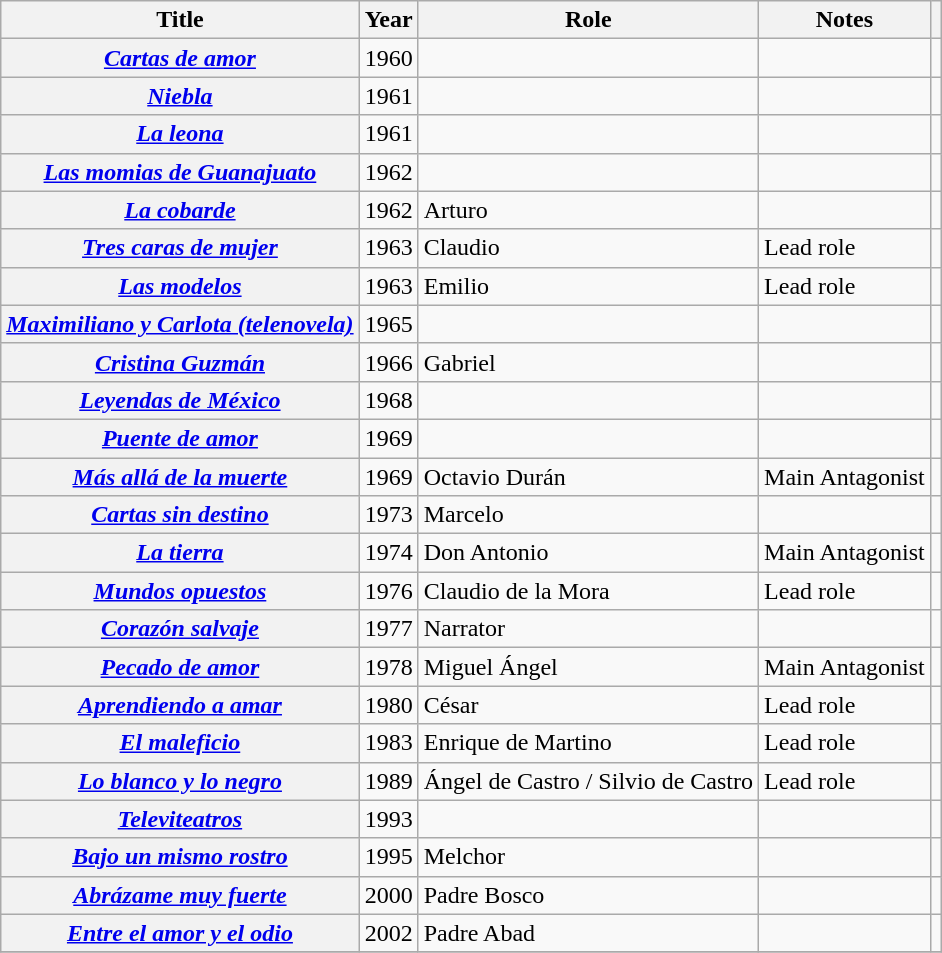<table class="wikitable plainrowheaders sortable">
<tr>
<th scope="col">Title</th>
<th scope="col">Year</th>
<th scope="col">Role</th>
<th scope="col" class="unsortable">Notes</th>
<th scope="col" class="unsortable"></th>
</tr>
<tr>
<th scope=row><em><a href='#'>Cartas de amor</a></em></th>
<td>1960</td>
<td></td>
<td></td>
<td style="text-align:center;"></td>
</tr>
<tr>
<th scope=row><em><a href='#'>Niebla</a></em></th>
<td>1961</td>
<td></td>
<td></td>
<td style="text-align:center;"></td>
</tr>
<tr>
<th scope=row><em><a href='#'>La leona</a></em></th>
<td>1961</td>
<td></td>
<td></td>
<td style="text-align:center;"></td>
</tr>
<tr>
<th scope=row><em><a href='#'>Las momias de Guanajuato</a></em></th>
<td>1962</td>
<td></td>
<td></td>
<td style="text-align:center;"></td>
</tr>
<tr>
<th scope=row><em><a href='#'>La cobarde</a></em></th>
<td>1962</td>
<td>Arturo</td>
<td></td>
<td style="text-align:center;"></td>
</tr>
<tr>
<th scope=row><em><a href='#'>Tres caras de mujer</a></em></th>
<td>1963</td>
<td>Claudio</td>
<td>Lead role</td>
<td style="text-align:center;"></td>
</tr>
<tr>
<th scope=row><em><a href='#'>Las modelos</a></em></th>
<td>1963</td>
<td>Emilio</td>
<td>Lead role</td>
<td style="text-align:center;"></td>
</tr>
<tr>
<th scope=row><em><a href='#'> Maximiliano y Carlota (telenovela)</a></em></th>
<td>1965</td>
<td></td>
<td></td>
<td style="text-align:center;"></td>
</tr>
<tr>
<th scope=row><em><a href='#'>Cristina Guzmán</a></em></th>
<td>1966</td>
<td>Gabriel</td>
<td></td>
<td style="text-align:center;"></td>
</tr>
<tr>
<th scope=row><em><a href='#'>Leyendas de México</a></em></th>
<td>1968</td>
<td></td>
<td></td>
<td style="text-align:center;"></td>
</tr>
<tr>
<th scope=row><em><a href='#'>Puente de amor</a></em></th>
<td>1969</td>
<td></td>
<td></td>
<td style="text-align:center;"></td>
</tr>
<tr>
<th scope=row><em><a href='#'>Más allá de la muerte</a></em></th>
<td>1969</td>
<td>Octavio Durán</td>
<td>Main Antagonist</td>
<td style="text-align:center;"></td>
</tr>
<tr>
<th scope=row><em><a href='#'>Cartas sin destino</a></em></th>
<td>1973</td>
<td>Marcelo</td>
<td></td>
<td style="text-align:center;"></td>
</tr>
<tr>
<th scope=row><em><a href='#'>La tierra</a></em></th>
<td>1974</td>
<td>Don Antonio</td>
<td>Main Antagonist</td>
<td style="text-align:center;"></td>
</tr>
<tr>
<th scope=row><em><a href='#'>Mundos opuestos</a></em></th>
<td>1976</td>
<td>Claudio de la Mora</td>
<td>Lead role</td>
<td style="text-align:center;"></td>
</tr>
<tr>
<th scope=row><em><a href='#'>Corazón salvaje</a></em></th>
<td>1977</td>
<td>Narrator</td>
<td></td>
<td style="text-align:center;"></td>
</tr>
<tr>
<th scope=row><em><a href='#'>Pecado de amor</a></em></th>
<td>1978</td>
<td>Miguel Ángel</td>
<td>Main Antagonist</td>
<td style="text-align:center;"></td>
</tr>
<tr>
<th scope=row><em><a href='#'>Aprendiendo a amar</a></em></th>
<td>1980</td>
<td>César</td>
<td>Lead role</td>
<td style="text-align:center;"></td>
</tr>
<tr>
<th scope=row><em><a href='#'>El maleficio</a></em></th>
<td>1983</td>
<td>Enrique de Martino</td>
<td>Lead role</td>
<td style="text-align:center;"></td>
</tr>
<tr>
<th scope=row><em><a href='#'>Lo blanco y lo negro</a></em></th>
<td>1989</td>
<td>Ángel de Castro / Silvio de Castro</td>
<td>Lead role</td>
<td style="text-align:center;"></td>
</tr>
<tr>
<th scope=row><em><a href='#'>Televiteatros</a></em></th>
<td>1993</td>
<td></td>
<td></td>
<td style="text-align:center;"></td>
</tr>
<tr>
<th scope=row><em><a href='#'>Bajo un mismo rostro</a></em></th>
<td>1995</td>
<td>Melchor</td>
<td></td>
<td style="text-align:center;"></td>
</tr>
<tr>
<th scope=row><em><a href='#'>Abrázame muy fuerte</a></em></th>
<td>2000</td>
<td>Padre Bosco</td>
<td></td>
<td style="text-align:center;"></td>
</tr>
<tr>
<th scope=row><em><a href='#'>Entre el amor y el odio</a></em></th>
<td>2002</td>
<td>Padre Abad</td>
<td></td>
<td style="text-align:center;"></td>
</tr>
<tr>
</tr>
</table>
